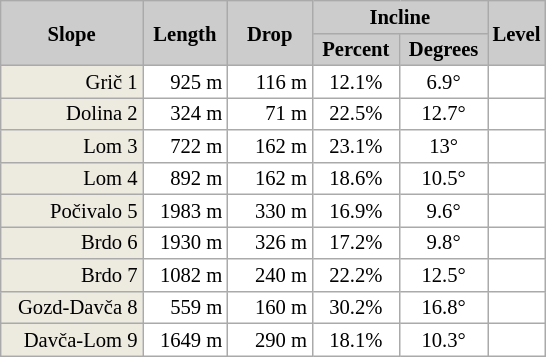<table class="wikitable plainrowheaders" style="background:#fff; font-size:86%; line-height:15px; border:grey solid 1px; border-collapse:collapse;">
<tr style="background:#ccc; text-align:center;">
<th scope="col" rowspan="2" style="background:#ccc; width:88px;">Slope</th>
<th scope="col" rowspan="2" style="background:#ccc; width:50px;">Length</th>
<th scope="col" rowspan="2" style="background:#ccc; width:50px;">Drop</th>
<th colspan="2" style="background:#ccc;">Incline</th>
<th scope="col" rowspan="2" style="background:#ccc; width:12px;">Level</th>
</tr>
<tr>
<th scope="col" style="background:#ccc; width:52px;">Percent</th>
<th scope="col" style="background:#ccc; width:52px;">Degrees</th>
</tr>
<tr align=right>
<td bgcolor=#EDEAE0>Grič 1</td>
<td>925 m</td>
<td>116 m</td>
<td align=center>12.1%</td>
<td align=center>6.9°</td>
<td align=center></td>
</tr>
<tr align=right>
<td bgcolor=#EDEAE0>Dolina 2</td>
<td>324 m</td>
<td>71 m</td>
<td align=center>22.5%</td>
<td align=center>12.7°</td>
<td align=center></td>
</tr>
<tr align=right>
<td bgcolor=#EDEAE0>Lom 3</td>
<td>722 m</td>
<td>162 m</td>
<td align=center>23.1%</td>
<td align=center>13°</td>
<td align=center></td>
</tr>
<tr align=right>
<td bgcolor=#EDEAE0>Lom 4</td>
<td>892 m</td>
<td>162 m</td>
<td align=center>18.6%</td>
<td align=center>10.5°</td>
<td align=center></td>
</tr>
<tr align=right>
<td bgcolor=#EDEAE0>Počivalo 5</td>
<td>1983 m</td>
<td>330 m</td>
<td align=center>16.9%</td>
<td align=center>9.6°</td>
<td align=center></td>
</tr>
<tr align=right>
<td bgcolor=#EDEAE0>Brdo 6</td>
<td>1930 m</td>
<td>326 m</td>
<td align=center>17.2%</td>
<td align=center>9.8°</td>
<td align=center></td>
</tr>
<tr align=right>
<td bgcolor=#EDEAE0>Brdo 7</td>
<td>1082 m</td>
<td>240 m</td>
<td align=center>22.2%</td>
<td align=center>12.5°</td>
<td align=center></td>
</tr>
<tr align=right>
<td bgcolor=#EDEAE0>Gozd-Davča 8</td>
<td>559 m</td>
<td>160 m</td>
<td align=center>30.2%</td>
<td align=center>16.8°</td>
<td align=center></td>
</tr>
<tr align=right>
<td bgcolor=#EDEAE0>Davča-Lom 9</td>
<td>1649 m</td>
<td>290 m</td>
<td align=center>18.1%</td>
<td align=center>10.3°</td>
<td align=center></td>
</tr>
</table>
